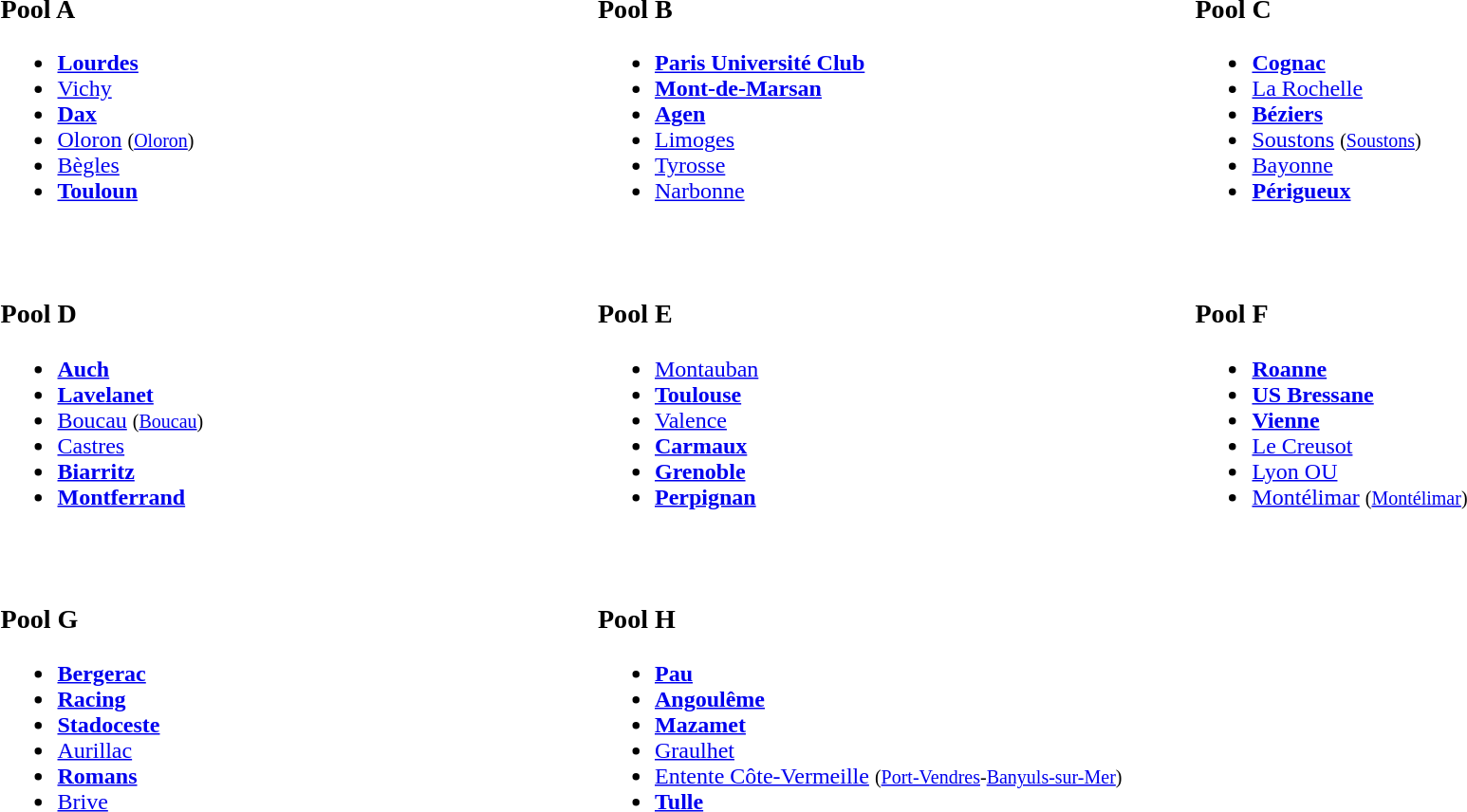<table width="100%" align="center" border="0" cellpadding="4" cellspacing="5">
<tr valign="top" align="left">
<td width="33%"><br><h3>Pool A</h3><ul><li><strong><a href='#'>Lourdes</a></strong></li><li><a href='#'>Vichy</a></li><li><strong><a href='#'>Dax</a></strong></li><li><a href='#'>Oloron</a> <small>(<a href='#'>Oloron</a>)</small></li><li><a href='#'>Bègles</a></li><li><strong><a href='#'>Touloun</a></strong></li></ul></td>
<td width="33%"><br><h3>Pool B</h3><ul><li><strong><a href='#'>Paris Université Club</a></strong></li><li><strong><a href='#'>Mont-de-Marsan</a></strong></li><li><strong><a href='#'>Agen</a></strong></li><li><a href='#'>Limoges</a></li><li><a href='#'>Tyrosse</a></li><li><a href='#'>Narbonne</a></li></ul></td>
<td width="33%"><br><h3>Pool C</h3><ul><li><strong><a href='#'>Cognac</a></strong></li><li><a href='#'>La Rochelle</a></li><li><strong><a href='#'>Béziers</a></strong></li><li><a href='#'>Soustons</a> <small>(<a href='#'>Soustons</a>)</small></li><li><a href='#'>Bayonne</a></li><li><strong><a href='#'>Périgueux</a></strong></li></ul></td>
</tr>
<tr valign="top" align="left">
<td width="33%"><br><h3>Pool D</h3><ul><li><strong><a href='#'>Auch</a></strong></li><li><strong><a href='#'>Lavelanet</a></strong></li><li><a href='#'>Boucau</a> <small>(<a href='#'>Boucau</a>)</small></li><li><a href='#'>Castres</a></li><li><strong><a href='#'>Biarritz</a> </strong></li><li><strong><a href='#'>Montferrand</a></strong></li></ul></td>
<td width="33%"><br><h3>Pool E</h3><ul><li><a href='#'>Montauban</a></li><li><strong><a href='#'>Toulouse</a></strong></li><li><a href='#'>Valence</a></li><li><strong><a href='#'>Carmaux</a></strong></li><li><strong><a href='#'>Grenoble</a></strong></li><li><strong><a href='#'>Perpignan</a></strong></li></ul></td>
<td width="33%"><br><h3>Pool F</h3><ul><li><strong><a href='#'>Roanne</a></strong></li><li><strong><a href='#'>US Bressane</a></strong></li><li><strong><a href='#'>Vienne</a></strong></li><li><a href='#'>Le Creusot</a></li><li><a href='#'>Lyon OU</a></li><li><a href='#'>Montélimar</a> <small>(<a href='#'>Montélimar</a>)</small></li></ul></td>
</tr>
<tr valign="top" align="left">
<td width="33%"><br><h3>Pool G</h3><ul><li><strong><a href='#'>Bergerac</a></strong></li><li><strong><a href='#'>Racing</a></strong></li><li><strong><a href='#'>Stadoceste</a></strong></li><li><a href='#'>Aurillac</a></li><li><strong><a href='#'>Romans</a></strong></li><li><a href='#'>Brive</a></li></ul></td>
<td width="33%"><br><h3>Pool H</h3><ul><li><strong><a href='#'>Pau</a></strong></li><li><strong><a href='#'>Angoulême</a></strong></li><li><strong><a href='#'>Mazamet</a></strong></li><li><a href='#'>Graulhet</a></li><li><a href='#'>Entente Côte-Vermeille</a>  <small>(<a href='#'>Port-Vendres</a>-<a href='#'>Banyuls-sur-Mer</a>)</small></li><li><strong><a href='#'>Tulle</a></strong></li></ul></td>
<td width="33%"></td>
</tr>
</table>
